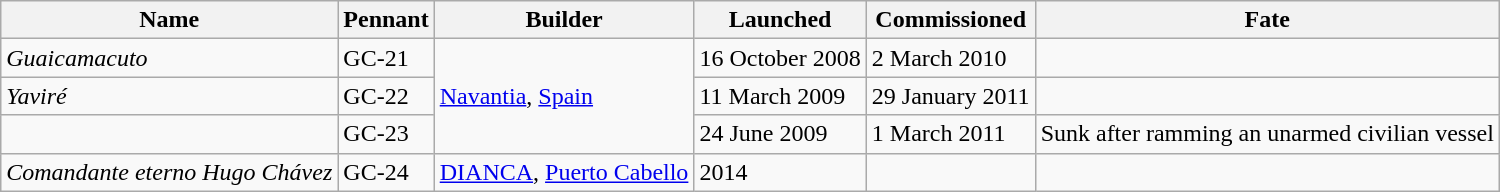<table class="wikitable">
<tr>
<th>Name</th>
<th>Pennant</th>
<th>Builder</th>
<th>Launched</th>
<th>Commissioned</th>
<th>Fate</th>
</tr>
<tr>
<td><em>Guaicamacuto</em></td>
<td>GC-21</td>
<td rowspan="3"><a href='#'>Navantia</a>, <a href='#'>Spain</a></td>
<td>16 October 2008</td>
<td>2 March 2010</td>
<td></td>
</tr>
<tr>
<td><em>Yaviré</em></td>
<td>GC-22</td>
<td>11 March 2009</td>
<td>29 January 2011</td>
<td></td>
</tr>
<tr>
<td></td>
<td>GC-23</td>
<td>24 June 2009</td>
<td>1 March 2011</td>
<td>Sunk after ramming an unarmed civilian vessel</td>
</tr>
<tr>
<td><em>Comandante eterno Hugo Chávez</em></td>
<td>GC-24</td>
<td><a href='#'>DIANCA</a>, <a href='#'>Puerto Cabello</a></td>
<td>2014</td>
<td></td>
<td></td>
</tr>
</table>
